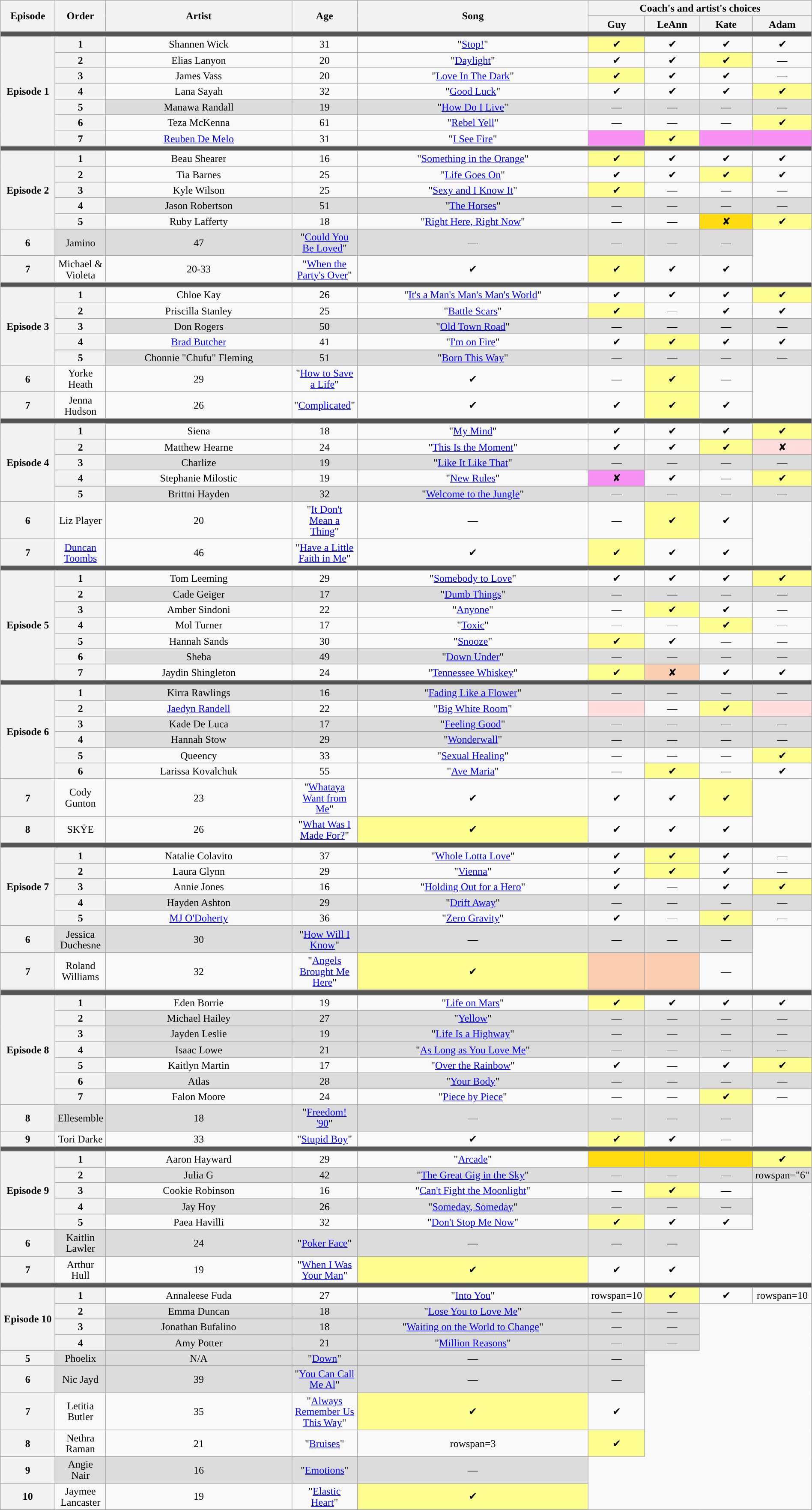<table class="wikitable" style="text-align:center; line-height:17px; width:100%">
<tr>
<th rowspan="2" scope="col" style="width:07%">Episode</th>
<th rowspan="2" scope="col" style="width:02%">Order</th>
<th rowspan="2" scope="col" style="width:25%">Artist</th>
<th rowspan="2" scope="col" style="width:07%">Age</th>
<th rowspan="2" scope="col" style="width:31%">Song</th>
<th colspan="4">Coach's and artist's choices</th>
</tr>
<tr>
<th style="width:07%">Guy</th>
<th style="width:07%">LeAnn</th>
<th style="width:07%">Kate</th>
<th style="width:07%">Adam</th>
</tr>
<tr>
<td colspan="9" style="background:#555"></td>
</tr>
<tr>
<th scope="row" rowspan="7">Episode 1<br></th>
<th>1</th>
<td>Shannen Wick</td>
<td>31</td>
<td>"<a href='#'>Stop!</a>"</td>
<td style="background:#FDFC8F;">✔</td>
<td>✔</td>
<td>✔</td>
<td>✔</td>
</tr>
<tr>
<th>2</th>
<td>Elias Lanyon</td>
<td>20</td>
<td>"<a href='#'>Daylight</a>"</td>
<td>✔</td>
<td>✔</td>
<td style="background:#FDFC8F;">✔</td>
<td>—</td>
</tr>
<tr>
<th>3</th>
<td>James Vass</td>
<td>20</td>
<td>"<a href='#'>Love In The Dark</a>"</td>
<td style="background:#FDFC8F;">✔</td>
<td>✔</td>
<td>✔</td>
<td>—</td>
</tr>
<tr>
<th>4</th>
<td>Lana Sayah</td>
<td>32</td>
<td>"<a href='#'>Good Luck</a>"</td>
<td>✔</td>
<td>✔</td>
<td>✔</td>
<td style="background:#FDFC8F;">✔</td>
</tr>
<tr bgcolor=#DCDCDC>
<th>5</th>
<td>Manawa Randall</td>
<td>19</td>
<td>"<a href='#'>How Do I Live</a>"</td>
<td>—</td>
<td>—</td>
<td>—</td>
<td>—</td>
</tr>
<tr>
<th>6</th>
<td>Teza McKenna</td>
<td>61</td>
<td>"<a href='#'>Rebel Yell</a>"</td>
<td>—</td>
<td>—</td>
<td>—</td>
<td style="background:#FDFC8F;">✔</td>
</tr>
<tr>
<th>7</th>
<td><a href='#'>Reuben De Melo</a></td>
<td>31</td>
<td>"<a href='#'>I See Fire</a>"</td>
<td style="background:#f791f3;"> <strong></strong> </td>
<td style="background:#FDFC8F;">✔</td>
<td style="background:#f791f3;"> <strong></strong> </td>
<td style="background:#f791f3;"> <strong></strong> </td>
</tr>
<tr>
<td colspan="9" style="background:#555"></td>
</tr>
<tr>
<th scope="row" rowspan="7">Episode 2<br></th>
<th>1</th>
<td>Beau Shearer</td>
<td>16</td>
<td>"<a href='#'>Something in the Orange</a>"</td>
<td style="background:#FDFC8F;">✔</td>
<td>✔</td>
<td>✔</td>
<td>✔</td>
</tr>
<tr>
<th>2</th>
<td>Tia Barnes</td>
<td>25</td>
<td>"<a href='#'>Life Goes On</a>"</td>
<td>✔</td>
<td>✔</td>
<td style="background:#FDFC8F;">✔</td>
<td>✔</td>
</tr>
<tr>
<th>3</th>
<td>Kyle Wilson</td>
<td>25</td>
<td>"<a href='#'>Sexy and I Know It</a>"</td>
<td style="background:#FDFC8F;">✔</td>
<td>—</td>
<td>—</td>
<td>—</td>
</tr>
<tr>
</tr>
<tr bgcolor=#DCDCDC>
<th>4</th>
<td>Jason Robertson</td>
<td>51</td>
<td>"<a href='#'>The Horses</a>"</td>
<td>—</td>
<td>—</td>
<td>—</td>
<td>—</td>
</tr>
<tr>
<th>5</th>
<td>Ruby Lafferty</td>
<td>18</td>
<td>"<a href='#'>Right Here, Right Now</a>"</td>
<td>—</td>
<td>—</td>
<td style="background:#ffdb11">✘</td>
<td style="background:#FDFC8F;">✔</td>
</tr>
<tr>
</tr>
<tr bgcolor=#DCDCDC>
<th>6</th>
<td>Jamino</td>
<td>47</td>
<td>"<a href='#'>Could You Be Loved</a>"</td>
<td>—</td>
<td>—</td>
<td>—</td>
<td>—</td>
</tr>
<tr>
<th>7</th>
<td>Michael & Violeta</td>
<td>20-33</td>
<td>"<a href='#'>When the Party's Over</a>"</td>
<td>✔</td>
<td style="background:#FDFC8F;">✔</td>
<td>✔</td>
<td>✔</td>
</tr>
<tr>
<td colspan="9" style="background:#555"></td>
</tr>
<tr>
<th scope="row" rowspan="7">Episode 3<br></th>
<th>1</th>
<td>Chloe Kay</td>
<td>26</td>
<td>"<a href='#'>It's a Man's Man's Man's World</a>"</td>
<td>✔</td>
<td>✔</td>
<td>✔</td>
<td style="background:#FDFC8F;">✔</td>
</tr>
<tr>
<th>2</th>
<td>Priscilla Stanley</td>
<td>25</td>
<td>"<a href='#'>Battle Scars</a>"</td>
<td style="background:#FDFC8F;">✔</td>
<td>—</td>
<td>✔</td>
<td>✔</td>
</tr>
<tr>
</tr>
<tr bgcolor=#DCDCDC>
<th>3</th>
<td>Don Rogers</td>
<td>50</td>
<td>"<a href='#'>Old Town Road</a>"</td>
<td>—</td>
<td>—</td>
<td>—</td>
<td>—</td>
</tr>
<tr>
<th>4</th>
<td><a href='#'>Brad Butcher</a></td>
<td>41</td>
<td>"<a href='#'>I'm on Fire</a>"</td>
<td>✔</td>
<td style="background:#FDFC8F;">✔</td>
<td>✔</td>
<td>✔</td>
</tr>
<tr>
</tr>
<tr bgcolor=#DCDCDC>
<th>5</th>
<td>Chonnie "Chufu" Fleming</td>
<td>51</td>
<td>"<a href='#'>Born This Way</a>"</td>
<td>—</td>
<td>—</td>
<td>—</td>
<td>—</td>
</tr>
<tr>
<th>6</th>
<td>Yorke Heath</td>
<td>29</td>
<td>"<a href='#'>How to Save a Life</a>"</td>
<td>✔</td>
<td>—</td>
<td style="background:#FDFC8F;">✔</td>
<td>—</td>
</tr>
<tr>
<th>7</th>
<td>Jenna Hudson</td>
<td>26</td>
<td>"<a href='#'>Complicated</a>"</td>
<td>✔</td>
<td>✔</td>
<td style="background:#FDFC8F;">✔</td>
<td>✔</td>
</tr>
<tr>
<td colspan="9" style="background:#555"></td>
</tr>
<tr>
<th scope="row" rowspan="7">Episode 4<br></th>
<th>1</th>
<td>Siena</td>
<td>18</td>
<td>"<a href='#'>My Mind</a>"</td>
<td>✔</td>
<td>✔</td>
<td>✔</td>
<td style="background:#FDFC8F;">✔</td>
</tr>
<tr>
<th>2</th>
<td>Matthew Hearne</td>
<td>24</td>
<td>"<a href='#'>This Is the Moment</a>"</td>
<td>✔</td>
<td>✔</td>
<td style="background:#FDFC8F;">✔</td>
<td style="background:#ffdddd">✘</td>
</tr>
<tr>
</tr>
<tr bgcolor=#DCDCDC>
<th>3</th>
<td>Charlize</td>
<td>19</td>
<td>"<a href='#'>Like It Like That</a>"</td>
<td>—</td>
<td>—</td>
<td>—</td>
<td>—</td>
</tr>
<tr>
<th>4</th>
<td>Stephanie Milostic</td>
<td>19</td>
<td>"<a href='#'>New Rules</a>"</td>
<td style="background:#f791f3">✘</td>
<td>✔</td>
<td>—</td>
<td style="background:#FDFC8F;">✔</td>
</tr>
<tr>
</tr>
<tr bgcolor=#DCDCDC>
<th>5</th>
<td>Brittni Hayden</td>
<td>32</td>
<td>"<a href='#'>Welcome to the Jungle</a>"</td>
<td>—</td>
<td>—</td>
<td>—</td>
<td>—</td>
</tr>
<tr>
<th>6</th>
<td>Liz Player</td>
<td>20</td>
<td>"<a href='#'>It Don't Mean a Thing</a>"</td>
<td>—</td>
<td>—</td>
<td style="background:#FDFC8F;">✔</td>
<td>✔</td>
</tr>
<tr>
<th>7</th>
<td><a href='#'>Duncan Toombs</a></td>
<td>46</td>
<td>"<a href='#'>Have a Little Faith in Me</a>"</td>
<td>✔</td>
<td style="background:#FDFC8F;">✔</td>
<td>✔</td>
<td>✔</td>
</tr>
<tr>
<td colspan="9" style="background:#555"></td>
</tr>
<tr>
<th scope="row" rowspan="7">Episode 5<br></th>
<th>1</th>
<td>Tom Leeming</td>
<td>29</td>
<td>"<a href='#'>Somebody to Love</a>"</td>
<td>✔</td>
<td>✔</td>
<td>✔</td>
<td style="background:#FDFC8F;">✔</td>
</tr>
<tr bgcolor=#DCDCDC>
<th>2</th>
<td>Cade Geiger</td>
<td>17</td>
<td>"<a href='#'>Dumb Things</a>"</td>
<td>—</td>
<td>—</td>
<td>—</td>
<td>—</td>
</tr>
<tr>
<th>3</th>
<td>Amber Sindoni</td>
<td>22</td>
<td>"<a href='#'>Anyone</a>"</td>
<td>—</td>
<td style="background:#FDFC8F;">✔</td>
<td>✔</td>
<td>—</td>
</tr>
<tr>
<th>4</th>
<td>Mol Turner</td>
<td>17</td>
<td>"<a href='#'>Toxic</a>"</td>
<td>—</td>
<td>—</td>
<td style="background:#FDFC8F;">✔</td>
<td>—</td>
</tr>
<tr>
<th>5</th>
<td>Hannah Sands</td>
<td>30</td>
<td>"<a href='#'>Snooze</a>"</td>
<td style="background:#FDFC8F;">✔</td>
<td>✔</td>
<td>—</td>
<td>—</td>
</tr>
<tr bgcolor=#DCDCDC>
<th>6</th>
<td>Sheba</td>
<td>49</td>
<td>"<a href='#'>Down Under</a>"</td>
<td>—</td>
<td>—</td>
<td>—</td>
<td>—</td>
</tr>
<tr>
<th>7</th>
<td>Jaydin Shingleton</td>
<td>24</td>
<td>"<a href='#'>Tennessee Whiskey</a>"</td>
<td style="background:#FDFC8F;">✔</td>
<td style="background:#FBCEB1">✘</td>
<td>✔</td>
<td>✔</td>
</tr>
<tr>
<td colspan="9" style="background:#555"></td>
</tr>
<tr>
<th scope="row" rowspan="9">Episode 6<br></th>
</tr>
<tr bgcolor=#DCDCDC>
<th>1</th>
<td>Kirra Rawlings</td>
<td>16</td>
<td>"<a href='#'>Fading Like a Flower</a>"</td>
<td>—</td>
<td>—</td>
<td>—</td>
<td>—</td>
</tr>
<tr>
<th>2</th>
<td><a href='#'>Jaedyn Randell</a></td>
<td>22</td>
<td>"<a href='#'>Big White Room</a>"</td>
<td style="background:#ffdddd;"> <strong></strong> </td>
<td>—</td>
<td style="background:#FDFC8F;">✔</td>
<td style="background:#ffdddd;"> <strong></strong> </td>
</tr>
<tr>
</tr>
<tr bgcolor=#DCDCDC>
<th>3</th>
<td>Kade De Luca</td>
<td>17</td>
<td>"<a href='#'>Feeling Good</a>"</td>
<td>—</td>
<td>—</td>
<td>—</td>
<td>—</td>
</tr>
<tr>
</tr>
<tr bgcolor=#DCDCDC>
<th>4</th>
<td>Hannah Stow</td>
<td>29</td>
<td>"<a href='#'>Wonderwall</a>"</td>
<td>—</td>
<td>—</td>
<td>—</td>
<td>—</td>
</tr>
<tr>
<th>5</th>
<td>Queency</td>
<td>33</td>
<td>"<a href='#'>Sexual Healing</a>"</td>
<td>—</td>
<td>—</td>
<td>—</td>
<td style="background:#FDFC8F;">✔</td>
</tr>
<tr>
<th>6</th>
<td>Larissa Kovalchuk</td>
<td>55</td>
<td>"<a href='#'>Ave Maria</a>"</td>
<td>—</td>
<td style="background:#FDFC8F;">✔</td>
<td>—</td>
<td>✔</td>
</tr>
<tr>
<th>7</th>
<td>Cody Gunton</td>
<td>23</td>
<td>"<a href='#'>Whataya Want from Me</a>"</td>
<td>✔</td>
<td>✔</td>
<td>✔</td>
<td style="background:#FDFC8F;">✔</td>
</tr>
<tr>
<th>8</th>
<td>SKŸE</td>
<td>26</td>
<td>"<a href='#'>What Was I Made For?</a>"</td>
<td style="background:#FDFC8F;">✔</td>
<td>✔</td>
<td>✔</td>
<td>✔</td>
</tr>
<tr>
<td colspan="9" style="background:#555"></td>
</tr>
<tr>
<th scope="row" rowspan="8">Episode 7<br></th>
</tr>
<tr>
<th>1</th>
<td>Natalie Colavito</td>
<td>37</td>
<td>"<a href='#'>Whole Lotta Love</a>"</td>
<td>✔</td>
<td style="background:#FDFC8F;">✔</td>
<td>✔</td>
<td>—</td>
</tr>
<tr>
<th>2</th>
<td>Laura Glynn</td>
<td>29</td>
<td>"<a href='#'>Vienna</a>"</td>
<td>✔</td>
<td style="background:#FDFC8F;">✔</td>
<td>✔</td>
<td>—</td>
</tr>
<tr>
</tr>
<tr>
<th>3</th>
<td>Annie Jones</td>
<td>16</td>
<td>"<a href='#'>Holding Out for a Hero</a>"</td>
<td>✔</td>
<td>—</td>
<td>✔</td>
<td style="background:#FDFC8F;">✔</td>
</tr>
<tr>
</tr>
<tr bgcolor=#DCDCDC>
<th>4</th>
<td>Hayden Ashton</td>
<td>29</td>
<td>"<a href='#'>Drift Away</a>"</td>
<td>—</td>
<td>—</td>
<td>—</td>
<td>—</td>
</tr>
<tr>
<th>5</th>
<td><a href='#'>MJ O'Doherty</a></td>
<td>36</td>
<td>"<a href='#'>Zero Gravity</a>"</td>
<td>✔</td>
<td>—</td>
<td style="background:#FDFC8F;">✔</td>
<td>—</td>
</tr>
<tr bgcolor=#DCDCDC>
<th>6</th>
<td>Jessica Duchesne</td>
<td>30</td>
<td>"<a href='#'>How Will I Know</a>"</td>
<td>—</td>
<td>—</td>
<td>—</td>
<td>—</td>
</tr>
<tr>
<th>7</th>
<td>Roland Williams</td>
<td>32</td>
<td>"<a href='#'>Angels Brought Me Here</a>"</td>
<td style="background:#FDFC8F;">✔</td>
<td style="background:#fbceb1;"> <strong></strong> </td>
<td style="background:#fbceb1;"> <strong></strong> </td>
<td>—</td>
</tr>
<tr>
<td colspan="9" style="background:#555"></td>
</tr>
<tr>
<th scope="row" rowspan="10">Episode 8<br></th>
</tr>
<tr>
<th>1</th>
<td>Eden Borrie</td>
<td>19</td>
<td>"<a href='#'>Life on Mars</a>"</td>
<td style="background:#FDFC8F;">✔</td>
<td>✔</td>
<td>✔</td>
<td>✔</td>
</tr>
<tr bgcolor=#DCDCDC>
<th>2</th>
<td>Michael Hailey</td>
<td>27</td>
<td>"<a href='#'>Yellow</a>"</td>
<td>—</td>
<td>—</td>
<td>—</td>
<td>—</td>
</tr>
<tr>
</tr>
<tr bgcolor=#DCDCDC>
<th>3</th>
<td>Jayden Leslie</td>
<td>19</td>
<td>"<a href='#'>Life Is a Highway</a>"</td>
<td>—</td>
<td>—</td>
<td>—</td>
<td>—</td>
</tr>
<tr>
</tr>
<tr bgcolor=#DCDCDC>
<th>4</th>
<td>Isaac Lowe</td>
<td>21</td>
<td>"<a href='#'>As Long as You Love Me</a>"</td>
<td>—</td>
<td>—</td>
<td>—</td>
<td>—</td>
</tr>
<tr>
<th>5</th>
<td>Kaitlyn Martin</td>
<td>17</td>
<td>"<a href='#'>Over the Rainbow</a>"</td>
<td>✔</td>
<td>—</td>
<td>✔</td>
<td style="background:#FDFC8F;">✔</td>
</tr>
<tr bgcolor=#DCDCDC>
<th>6</th>
<td>Atlas</td>
<td>28</td>
<td>"<a href='#'>Your Body</a>"</td>
<td>—</td>
<td>—</td>
<td>—</td>
<td>—</td>
</tr>
<tr>
<th>7</th>
<td>Falon Moore</td>
<td>24</td>
<td>"<a href='#'>Piece by Piece</a>"</td>
<td>—</td>
<td>—</td>
<td style="background:#FDFC8F;">✔</td>
<td>—</td>
</tr>
<tr>
</tr>
<tr bgcolor=#DCDCDC>
<th>8</th>
<td>Ellesemble</td>
<td>18</td>
<td>"<a href='#'>Freedom! '90</a>"</td>
<td>—</td>
<td>—</td>
<td>—</td>
<td>—</td>
</tr>
<tr>
<th>9</th>
<td>Tori Darke</td>
<td>33</td>
<td>"<a href='#'>Stupid Boy</a>"</td>
<td>✔</td>
<td style="background:#FDFC8F;">✔</td>
<td>✔</td>
<td>—</td>
</tr>
<tr>
<td colspan="9" style="background:#555"></td>
</tr>
<tr>
<th scope="row" rowspan="8">Episode 9<br></th>
</tr>
<tr>
<th>1</th>
<td>Aaron Hayward</td>
<td>29</td>
<td>"<a href='#'>Arcade</a>"</td>
<td style="background:#ffdb11;"> <strong></strong> </td>
<td style="background:#ffdb11;"> <strong></strong> </td>
<td style="background:#ffdb11;"> <strong></strong> </td>
<td style="background:#FDFC8F;">✔</td>
</tr>
<tr>
</tr>
<tr bgcolor=#DCDCDC>
<th>2</th>
<td>Julia G</td>
<td>42</td>
<td>"<a href='#'>The Great Gig in the Sky</a>"</td>
<td>—</td>
<td>—</td>
<td>—</td>
<td>rowspan="6" </td>
</tr>
<tr>
<th>3</th>
<td>Cookie Robinson</td>
<td>16</td>
<td>"<a href='#'>Can't Fight the Moonlight</a>"</td>
<td>—</td>
<td style="background:#FDFC8F;">✔</td>
<td>—</td>
</tr>
<tr>
</tr>
<tr bgcolor=#DCDCDC>
<th>4</th>
<td>Jay Hoy</td>
<td>26</td>
<td>"<a href='#'>Someday, Someday</a>"</td>
<td>—</td>
<td>—</td>
<td>—</td>
</tr>
<tr>
<th>5</th>
<td>Paea Havilli</td>
<td>32</td>
<td>"<a href='#'>Don't Stop Me Now</a>"</td>
<td style="background:#FDFC8F;">✔</td>
<td>✔</td>
<td>✔</td>
</tr>
<tr>
</tr>
<tr bgcolor=#DCDCDC>
<th>6</th>
<td>Kaitlin Lawler</td>
<td>24</td>
<td>"<a href='#'>Poker Face</a>"</td>
<td>—</td>
<td>—</td>
<td>—</td>
</tr>
<tr>
<th>7</th>
<td>Arthur Hull</td>
<td>19</td>
<td>"<a href='#'>When I Was Your Man</a>"</td>
<td style="background:#FDFC8F;">✔</td>
<td>✔</td>
<td>✔</td>
</tr>
<tr>
<td colspan="11" style="background:#555"></td>
</tr>
<tr>
<th scope="row" rowspan="11">Episode 10<br></th>
</tr>
<tr>
<th>1</th>
<td>Annaleese Fuda</td>
<td>27</td>
<td>"<a href='#'>Into You</a>"</td>
<td>rowspan=10 </td>
<td style="background:#FDFC8F;">✔</td>
<td>✔</td>
<td>rowspan=10 </td>
</tr>
<tr>
</tr>
<tr bgcolor=#DCDCDC>
<th>2</th>
<td>Emma Duncan</td>
<td>18</td>
<td>"<a href='#'>Lose You to Love Me</a>"</td>
<td>—</td>
<td>—</td>
</tr>
<tr>
</tr>
<tr>
</tr>
<tr bgcolor=#DCDCDC>
<th>3</th>
<td>Jonathan Bufalino</td>
<td>18</td>
<td>"<a href='#'>Waiting on the World to Change</a>"</td>
<td>—</td>
<td>—</td>
</tr>
<tr>
</tr>
<tr>
</tr>
<tr bgcolor=#DCDCDC>
<th>4</th>
<td>Amy Potter</td>
<td>21</td>
<td>"<a href='#'>Million Reasons</a>"</td>
<td>—</td>
<td>—</td>
</tr>
<tr>
</tr>
<tr bgcolor=#DCDCDC>
<th>5</th>
<td>Phoelix</td>
<td>N/A</td>
<td>"<a href='#'>Down</a>"</td>
<td>—</td>
<td>—</td>
</tr>
<tr>
</tr>
<tr bgcolor=#DCDCDC>
<th>6</th>
<td>Nic Jayd</td>
<td>39</td>
<td>"<a href='#'>You Can Call Me Al</a>"</td>
<td>—</td>
<td>—</td>
</tr>
<tr>
<th>7</th>
<td>Letitia Butler</td>
<td>35</td>
<td>"<a href='#'>Always Remember Us This Way</a>"</td>
<td style="background:#FDFC8F;">✔</td>
<td>✔</td>
</tr>
<tr>
<th>8</th>
<td>Nethra Raman</td>
<td>21</td>
<td>"<a href='#'>Bruises</a>"</td>
<td>rowspan=3 </td>
<td style="background:#FDFC8F;">✔</td>
</tr>
<tr>
</tr>
<tr>
</tr>
<tr bgcolor=#DCDCDC>
<th>9</th>
<td>Angie Nair</td>
<td>16</td>
<td>"<a href='#'>Emotions</a>"</td>
<td>—</td>
</tr>
<tr>
<th>10</th>
<td>Jaymee Lancaster</td>
<td>19</td>
<td>"<a href='#'>Elastic Heart</a>"</td>
<td style="background:#FDFC8F;">✔</td>
</tr>
<tr>
</tr>
</table>
